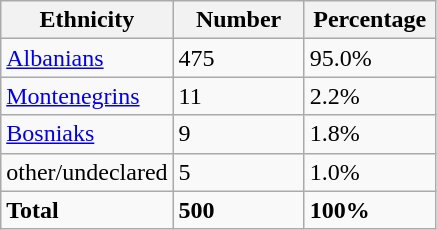<table class="wikitable">
<tr>
<th width="100px">Ethnicity</th>
<th width="80px">Number</th>
<th width="80px">Percentage</th>
</tr>
<tr>
<td><a href='#'>Albanians</a></td>
<td>475</td>
<td>95.0%</td>
</tr>
<tr>
<td><a href='#'>Montenegrins</a></td>
<td>11</td>
<td>2.2%</td>
</tr>
<tr>
<td><a href='#'>Bosniaks</a></td>
<td>9</td>
<td>1.8%</td>
</tr>
<tr>
<td>other/undeclared</td>
<td>5</td>
<td>1.0%</td>
</tr>
<tr>
<td><strong>Total</strong></td>
<td><strong>500</strong></td>
<td><strong>100%</strong></td>
</tr>
</table>
